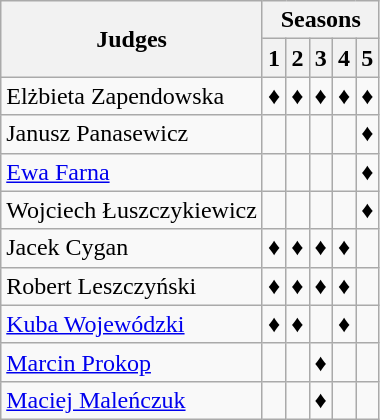<table class="wikitable">
<tr>
<th rowspan=2>Judges</th>
<th colspan=14>Seasons</th>
</tr>
<tr>
<th>1</th>
<th>2</th>
<th>3</th>
<th>4</th>
<th>5</th>
</tr>
<tr>
<td>Elżbieta Zapendowska</td>
<td>♦</td>
<td>♦</td>
<td>♦</td>
<td>♦</td>
<td>♦</td>
</tr>
<tr>
<td>Janusz Panasewicz</td>
<td></td>
<td></td>
<td></td>
<td></td>
<td>♦</td>
</tr>
<tr>
<td><a href='#'>Ewa Farna</a></td>
<td></td>
<td></td>
<td></td>
<td></td>
<td>♦</td>
</tr>
<tr>
<td>Wojciech Łuszczykiewicz</td>
<td></td>
<td></td>
<td></td>
<td></td>
<td>♦</td>
</tr>
<tr>
<td>Jacek Cygan</td>
<td>♦</td>
<td>♦</td>
<td>♦</td>
<td>♦</td>
<td></td>
</tr>
<tr>
<td>Robert Leszczyński</td>
<td>♦</td>
<td>♦</td>
<td>♦</td>
<td>♦</td>
<td></td>
</tr>
<tr>
<td><a href='#'>Kuba Wojewódzki</a></td>
<td>♦</td>
<td>♦</td>
<td></td>
<td>♦</td>
<td></td>
</tr>
<tr>
<td><a href='#'>Marcin Prokop</a></td>
<td></td>
<td></td>
<td>♦</td>
<td></td>
<td></td>
</tr>
<tr>
<td><a href='#'>Maciej Maleńczuk</a></td>
<td></td>
<td></td>
<td>♦</td>
<td></td>
<td></td>
</tr>
</table>
